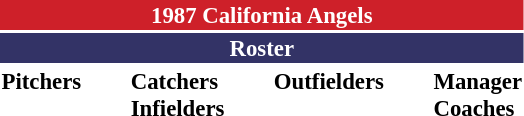<table class="toccolours" style="font-size: 95%;">
<tr>
<th colspan="10" style="background-color: #CE2029; color: #FFFFFF; text-align: center;">1987 California Angels</th>
</tr>
<tr>
<td colspan="10" style="background-color:#333366; color: white; text-align: center;"><strong>Roster</strong></td>
</tr>
<tr>
<td valign="top"><strong>Pitchers</strong><br>














</td>
<td width="25px"></td>
<td valign="top"><strong>Catchers</strong><br>



<strong>Infielders</strong>






</td>
<td width="25px"></td>
<td valign="top"><strong>Outfielders</strong><br>








</td>
<td width="25px"></td>
<td valign="top"><strong>Manager</strong><br>
<strong>Coaches</strong>




</td>
</tr>
</table>
